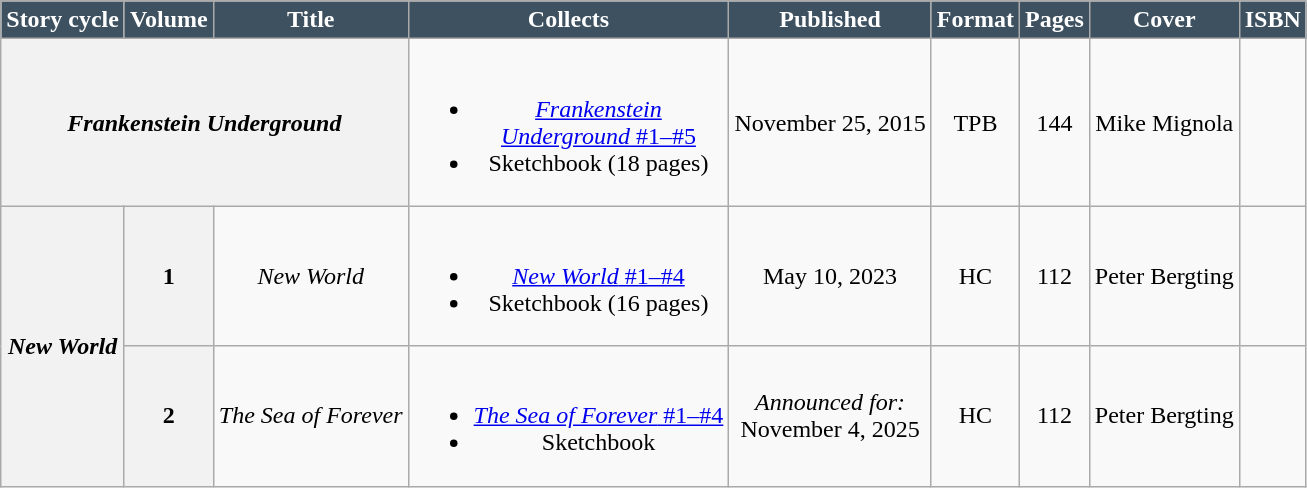<table class="wikitable" style="text-align: center">
<tr>
<th style="background:#3e5160; color:#fff;">Story cycle</th>
<th style="background:#3e5160; color:#fff;">Volume</th>
<th style="background:#3e5160; color:#fff;">Title</th>
<th style="background:#3e5160; color:#fff;">Collects</th>
<th style="background:#3e5160; color:#fff;">Published</th>
<th style="background:#3e5160; color:#fff;">Format</th>
<th style="background:#3e5160; color:#fff;">Pages</th>
<th style="background:#3e5160; color:#fff;">Cover</th>
<th style="background:#3e5160; color:#fff;">ISBN</th>
</tr>
<tr>
<th colspan=3><em>Frankenstein Underground</em></th>
<td><br><ul><li><a href='#'><em>Frankenstein<br>Underground</em> #1–#5</a></li><li>Sketchbook (18 pages)</li></ul></td>
<td>November 25, 2015</td>
<td>TPB</td>
<td>144</td>
<td>Mike Mignola</td>
<td></td>
</tr>
<tr>
<th rowspan=2><em>New World</em></th>
<th>1</th>
<td><em>New World</em></td>
<td><br><ul><li><a href='#'><em>New World</em> #1–#4</a></li><li>Sketchbook (16 pages)</li></ul></td>
<td>May 10, 2023</td>
<td>HC</td>
<td>112</td>
<td>Peter Bergting</td>
<td></td>
</tr>
<tr>
<th>2</th>
<td><em>The Sea of Forever</em></td>
<td><br><ul><li><a href='#'><em>The Sea of Forever</em> #1–#4</a></li><li>Sketchbook</li></ul></td>
<td><em>Announced for:</em><br>November 4, 2025</td>
<td>HC</td>
<td>112</td>
<td>Peter Bergting</td>
<td></td>
</tr>
</table>
